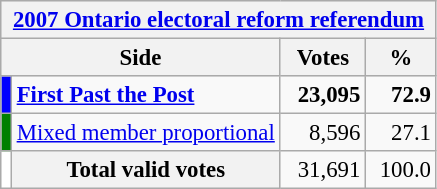<table class="wikitable" style="font-size: 95%; clear:both">
<tr style="background-color:#E9E9E9">
<th colspan=4><a href='#'>2007 Ontario electoral reform referendum</a></th>
</tr>
<tr style="background-color:#E9E9E9">
<th colspan=2 style="width: 130px">Side</th>
<th style="width: 50px">Votes</th>
<th style="width: 40px">%</th>
</tr>
<tr>
<td bgcolor="blue"></td>
<td><a href='#'><strong>First Past the Post</strong></a></td>
<td align=right><strong>23,095</strong></td>
<td align=right><strong>72.9</strong></td>
</tr>
<tr>
<td bgcolor="green"></td>
<td><a href='#'>Mixed member proportional</a></td>
<td align=right>8,596</td>
<td align=right>27.1</td>
</tr>
<tr>
<td bgcolor="white"></td>
<th>Total valid votes</th>
<td align=right>31,691</td>
<td align=right>100.0</td>
</tr>
</table>
